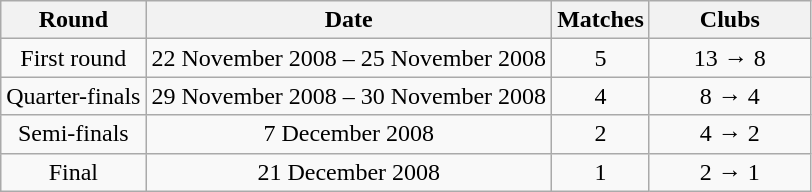<table class="wikitable">
<tr>
<th>Round</th>
<th>Date</th>
<th>Matches</th>
<th width=100>Clubs</th>
</tr>
<tr align=center>
<td>First round</td>
<td>22 November 2008 – 25 November 2008</td>
<td>5</td>
<td>13 → 8</td>
</tr>
<tr align=center>
<td>Quarter-finals</td>
<td>29 November 2008 – 30 November 2008</td>
<td>4</td>
<td>8 → 4</td>
</tr>
<tr align=center>
<td>Semi-finals</td>
<td>7 December 2008</td>
<td>2</td>
<td>4 → 2</td>
</tr>
<tr align=center>
<td>Final</td>
<td>21 December 2008</td>
<td>1</td>
<td>2 → 1</td>
</tr>
</table>
